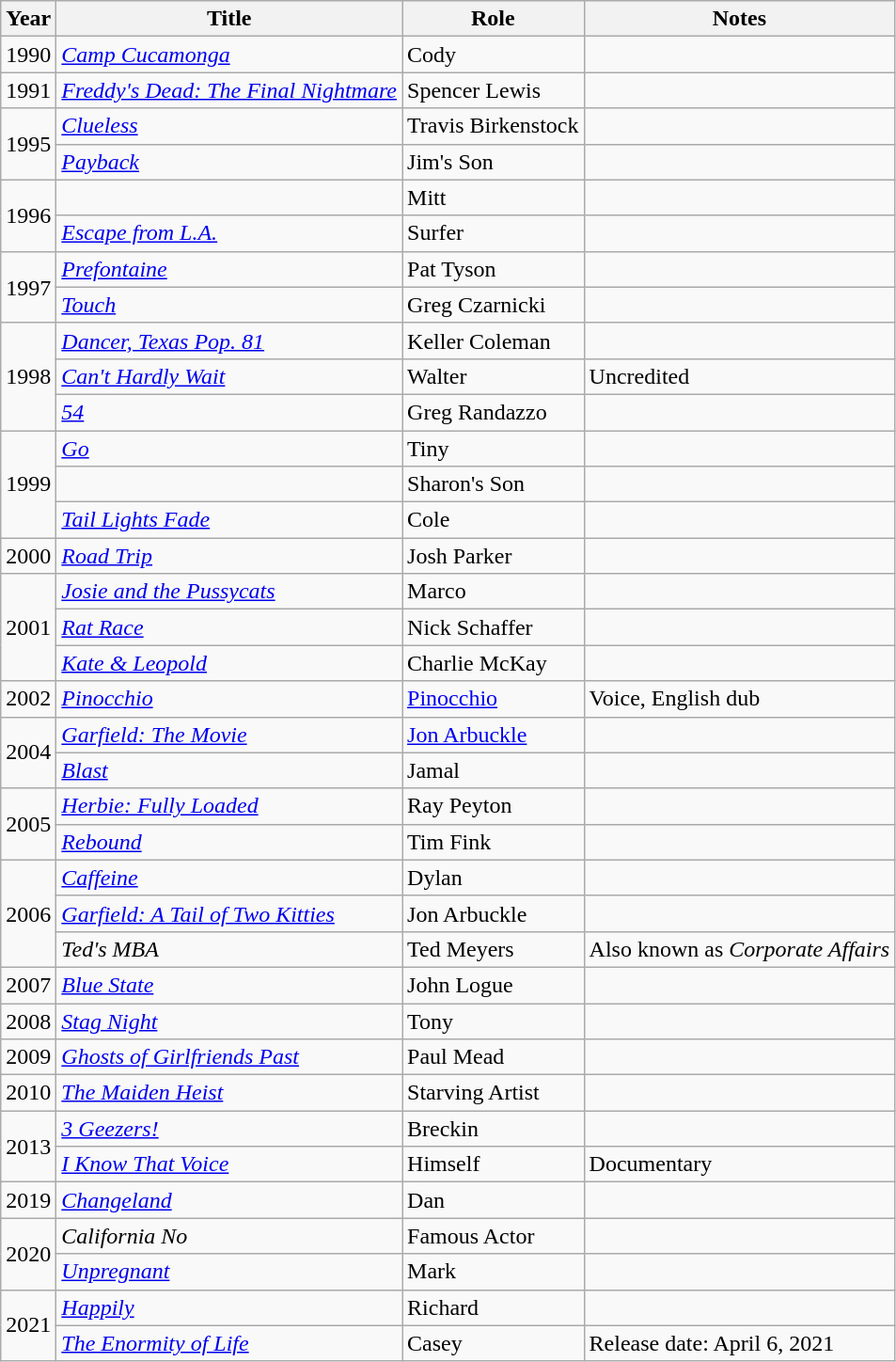<table class="wikitable sortable">
<tr>
<th>Year</th>
<th>Title</th>
<th>Role</th>
<th class="unsortable">Notes</th>
</tr>
<tr>
<td>1990</td>
<td><em><a href='#'>Camp Cucamonga</a></em></td>
<td>Cody</td>
<td></td>
</tr>
<tr>
<td>1991</td>
<td><em><a href='#'>Freddy's Dead: The Final Nightmare</a></em></td>
<td>Spencer Lewis</td>
<td></td>
</tr>
<tr>
<td rowspan='2'>1995</td>
<td><em><a href='#'>Clueless</a></em></td>
<td>Travis Birkenstock</td>
<td></td>
</tr>
<tr>
<td><em><a href='#'>Payback</a></em></td>
<td>Jim's Son</td>
<td></td>
</tr>
<tr>
<td rowspan='2'>1996</td>
<td><em></em></td>
<td>Mitt</td>
<td></td>
</tr>
<tr>
<td><em><a href='#'>Escape from L.A.</a></em></td>
<td>Surfer</td>
<td></td>
</tr>
<tr>
<td rowspan='2'>1997</td>
<td><em><a href='#'>Prefontaine</a></em></td>
<td>Pat Tyson</td>
<td></td>
</tr>
<tr>
<td><em><a href='#'>Touch</a></em></td>
<td>Greg Czarnicki</td>
<td></td>
</tr>
<tr>
<td rowspan='3'>1998</td>
<td><em><a href='#'>Dancer, Texas Pop. 81</a></em></td>
<td>Keller Coleman</td>
<td></td>
</tr>
<tr>
<td><em><a href='#'>Can't Hardly Wait</a></em></td>
<td>Walter</td>
<td>Uncredited</td>
</tr>
<tr>
<td><em><a href='#'>54</a></em></td>
<td>Greg Randazzo</td>
<td></td>
</tr>
<tr>
<td rowspan='3'>1999</td>
<td><em><a href='#'>Go</a></em></td>
<td>Tiny</td>
<td></td>
</tr>
<tr>
<td><em></em></td>
<td>Sharon's Son</td>
<td></td>
</tr>
<tr>
<td><em><a href='#'>Tail Lights Fade</a></em></td>
<td>Cole</td>
<td></td>
</tr>
<tr>
<td>2000</td>
<td><em><a href='#'>Road Trip</a></em></td>
<td>Josh Parker</td>
<td></td>
</tr>
<tr>
<td rowspan='3'>2001</td>
<td><em><a href='#'>Josie and the Pussycats</a></em></td>
<td>Marco</td>
<td></td>
</tr>
<tr>
<td><em><a href='#'>Rat Race</a></em></td>
<td>Nick Schaffer</td>
<td></td>
</tr>
<tr>
<td><em><a href='#'>Kate & Leopold</a></em></td>
<td>Charlie McKay</td>
<td></td>
</tr>
<tr>
<td>2002</td>
<td><em><a href='#'>Pinocchio</a></em></td>
<td><a href='#'>Pinocchio</a></td>
<td>Voice, English dub</td>
</tr>
<tr>
<td rowspan='2'>2004</td>
<td><em><a href='#'>Garfield: The Movie</a></em></td>
<td><a href='#'>Jon Arbuckle</a></td>
<td></td>
</tr>
<tr>
<td><em><a href='#'>Blast</a></em></td>
<td>Jamal</td>
<td></td>
</tr>
<tr>
<td rowspan='2'>2005</td>
<td><em><a href='#'>Herbie: Fully Loaded</a></em></td>
<td>Ray Peyton</td>
<td></td>
</tr>
<tr>
<td><em><a href='#'>Rebound</a></em></td>
<td>Tim Fink</td>
<td></td>
</tr>
<tr>
<td rowspan='3'>2006</td>
<td><em><a href='#'>Caffeine</a></em></td>
<td>Dylan</td>
<td></td>
</tr>
<tr>
<td><em><a href='#'>Garfield: A Tail of Two Kitties</a></em></td>
<td>Jon Arbuckle</td>
<td></td>
</tr>
<tr>
<td><em>Ted's MBA</em></td>
<td>Ted Meyers</td>
<td>Also known as <em>Corporate Affairs</em></td>
</tr>
<tr>
<td>2007</td>
<td><em><a href='#'>Blue State</a></em></td>
<td>John Logue</td>
<td></td>
</tr>
<tr>
<td>2008</td>
<td><em><a href='#'>Stag Night</a></em></td>
<td>Tony</td>
<td></td>
</tr>
<tr>
<td>2009</td>
<td><em><a href='#'>Ghosts of Girlfriends Past</a></em></td>
<td>Paul Mead</td>
<td></td>
</tr>
<tr>
<td>2010</td>
<td><em><a href='#'>The Maiden Heist</a></em></td>
<td>Starving Artist</td>
<td></td>
</tr>
<tr>
<td rowspan="2">2013</td>
<td><em><a href='#'>3 Geezers!</a></em></td>
<td>Breckin</td>
<td></td>
</tr>
<tr>
<td><em><a href='#'>I Know That Voice</a></em></td>
<td>Himself</td>
<td>Documentary</td>
</tr>
<tr>
<td>2019</td>
<td><em><a href='#'>Changeland</a></em></td>
<td>Dan</td>
<td></td>
</tr>
<tr>
<td rowspan="2">2020</td>
<td><em>California No</em></td>
<td>Famous Actor</td>
<td></td>
</tr>
<tr>
<td><em><a href='#'>Unpregnant</a></em></td>
<td>Mark</td>
<td></td>
</tr>
<tr>
<td rowspan="2">2021</td>
<td><em><a href='#'>Happily</a></em></td>
<td>Richard</td>
<td></td>
</tr>
<tr>
<td><em><a href='#'>The Enormity of Life</a></em></td>
<td>Casey</td>
<td>Release date: April 6, 2021</td>
</tr>
</table>
